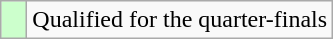<table class="wikitable">
<tr>
<td width=10px bgcolor="#ccffcc"></td>
<td>Qualified for the quarter-finals</td>
</tr>
</table>
